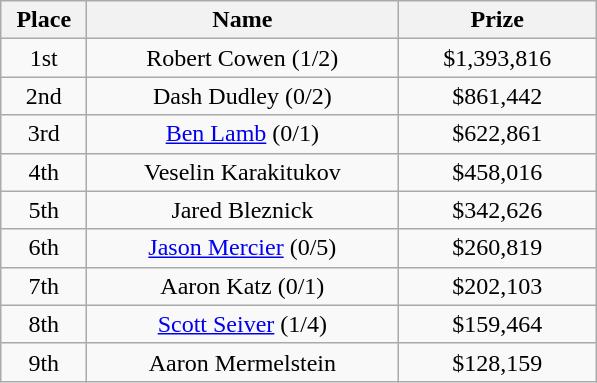<table class="wikitable">
<tr>
<th width="50">Place</th>
<th width="200">Name</th>
<th width="125">Prize</th>
</tr>
<tr>
<td align = "center">1st</td>
<td align = "center"> Robert Cowen (1/2)</td>
<td align = "center">$1,393,816</td>
</tr>
<tr>
<td align = "center">2nd</td>
<td align = "center"> Dash Dudley (0/2)</td>
<td align = "center">$861,442</td>
</tr>
<tr>
<td align = "center">3rd</td>
<td align = "center"> <a href='#'>Ben Lamb</a> (0/1)</td>
<td align = "center">$622,861</td>
</tr>
<tr>
<td align = "center">4th</td>
<td align = "center"> Veselin Karakitukov</td>
<td align = "center">$458,016</td>
</tr>
<tr>
<td align = "center">5th</td>
<td align = "center"> Jared Bleznick</td>
<td align = "center">$342,626</td>
</tr>
<tr>
<td align = "center">6th</td>
<td align = "center"> <a href='#'>Jason Mercier</a> (0/5)</td>
<td align = "center">$260,819</td>
</tr>
<tr>
<td align = "center">7th</td>
<td align = "center"> Aaron Katz (0/1)</td>
<td align = "center">$202,103</td>
</tr>
<tr>
<td align = "center">8th</td>
<td align = "center"> <a href='#'>Scott Seiver</a> (1/4)</td>
<td align = "center">$159,464</td>
</tr>
<tr>
<td align = "center">9th</td>
<td align = "center"> Aaron Mermelstein</td>
<td align = "center">$128,159</td>
</tr>
</table>
